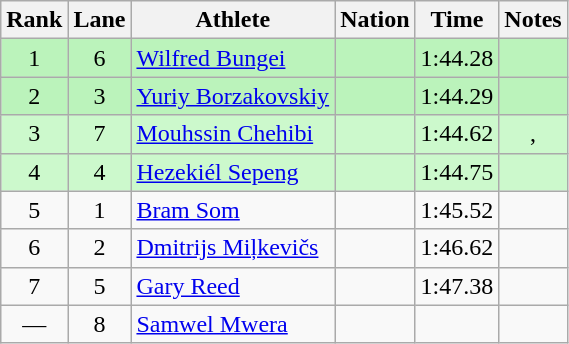<table class="wikitable sortable" style="text-align:center">
<tr>
<th>Rank</th>
<th>Lane</th>
<th>Athlete</th>
<th>Nation</th>
<th>Time</th>
<th>Notes</th>
</tr>
<tr bgcolor=bbf3bb>
<td>1</td>
<td>6</td>
<td align=left><a href='#'>Wilfred Bungei</a></td>
<td align=left></td>
<td>1:44.28</td>
<td></td>
</tr>
<tr bgcolor=bbf3bb>
<td>2</td>
<td>3</td>
<td align=left><a href='#'>Yuriy Borzakovskiy</a></td>
<td align=left></td>
<td>1:44.29</td>
<td></td>
</tr>
<tr bgcolor=ccf9cc>
<td>3</td>
<td>7</td>
<td align=left><a href='#'>Mouhssin Chehibi</a></td>
<td align=left></td>
<td>1:44.62</td>
<td>, </td>
</tr>
<tr bgcolor=ccf9cc>
<td>4</td>
<td>4</td>
<td align=left><a href='#'>Hezekiél Sepeng</a></td>
<td align=left></td>
<td>1:44.75</td>
<td></td>
</tr>
<tr>
<td>5</td>
<td>1</td>
<td align=left><a href='#'>Bram Som</a></td>
<td align=left></td>
<td>1:45.52</td>
<td></td>
</tr>
<tr>
<td>6</td>
<td>2</td>
<td align=left><a href='#'>Dmitrijs Miļkevičs</a></td>
<td align=left></td>
<td>1:46.62</td>
<td></td>
</tr>
<tr>
<td>7</td>
<td>5</td>
<td align=left><a href='#'>Gary Reed</a></td>
<td align=left></td>
<td>1:47.38</td>
<td></td>
</tr>
<tr>
<td data-sort-value=8>—</td>
<td>8</td>
<td align=left><a href='#'>Samwel Mwera</a></td>
<td align=left></td>
<td></td>
<td></td>
</tr>
</table>
